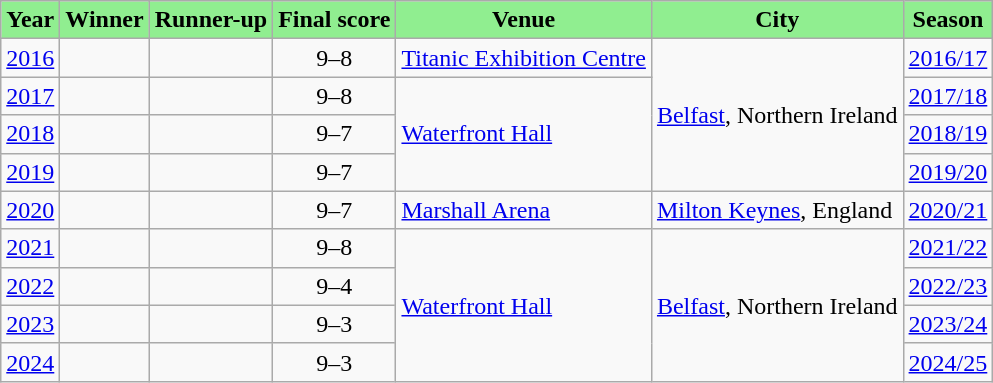<table class="wikitable">
<tr>
<th style="text-align: center; background-color: #90EE90">Year</th>
<th style="text-align: center; background-color: #90EE90">Winner</th>
<th style="text-align: center; background-color: #90EE90">Runner-up</th>
<th style="text-align: center; background-color: #90EE90">Final score</th>
<th style="text-align: center; background-color: #90EE90">Venue</th>
<th style="text-align: center; background-color: #90EE90">City</th>
<th style="text-align: center; background-color: #90EE90">Season</th>
</tr>
<tr>
<td><a href='#'>2016</a></td>
<td></td>
<td></td>
<td style="text-align: center">9–8</td>
<td><a href='#'>Titanic Exhibition Centre</a></td>
<td rowspan=4><a href='#'>Belfast</a>, Northern Ireland</td>
<td><a href='#'>2016/17</a></td>
</tr>
<tr>
<td><a href='#'>2017</a></td>
<td></td>
<td></td>
<td style="text-align: center">9–8</td>
<td rowspan=3><a href='#'>Waterfront Hall</a></td>
<td><a href='#'>2017/18</a></td>
</tr>
<tr>
<td><a href='#'>2018</a></td>
<td></td>
<td></td>
<td style="text-align: center">9–7</td>
<td><a href='#'>2018/19</a></td>
</tr>
<tr>
<td><a href='#'>2019</a></td>
<td></td>
<td></td>
<td style="text-align: center">9–7</td>
<td><a href='#'>2019/20</a></td>
</tr>
<tr>
<td><a href='#'>2020</a></td>
<td></td>
<td></td>
<td style="text-align: center">9–7</td>
<td><a href='#'>Marshall Arena</a></td>
<td><a href='#'>Milton Keynes</a>, England</td>
<td><a href='#'>2020/21</a></td>
</tr>
<tr>
<td><a href='#'>2021</a></td>
<td></td>
<td></td>
<td style="text-align: center">9–8</td>
<td rowspan=4><a href='#'>Waterfront Hall</a></td>
<td rowspan=4><a href='#'>Belfast</a>, Northern Ireland</td>
<td><a href='#'>2021/22</a></td>
</tr>
<tr>
<td><a href='#'>2022</a></td>
<td></td>
<td></td>
<td style="text-align: center">9–4</td>
<td><a href='#'>2022/23</a></td>
</tr>
<tr>
<td><a href='#'>2023</a></td>
<td></td>
<td></td>
<td style="text-align: center">9–3</td>
<td><a href='#'>2023/24</a></td>
</tr>
<tr>
<td><a href='#'>2024</a></td>
<td></td>
<td></td>
<td style="text-align: center">9–3</td>
<td><a href='#'>2024/25</a></td>
</tr>
</table>
